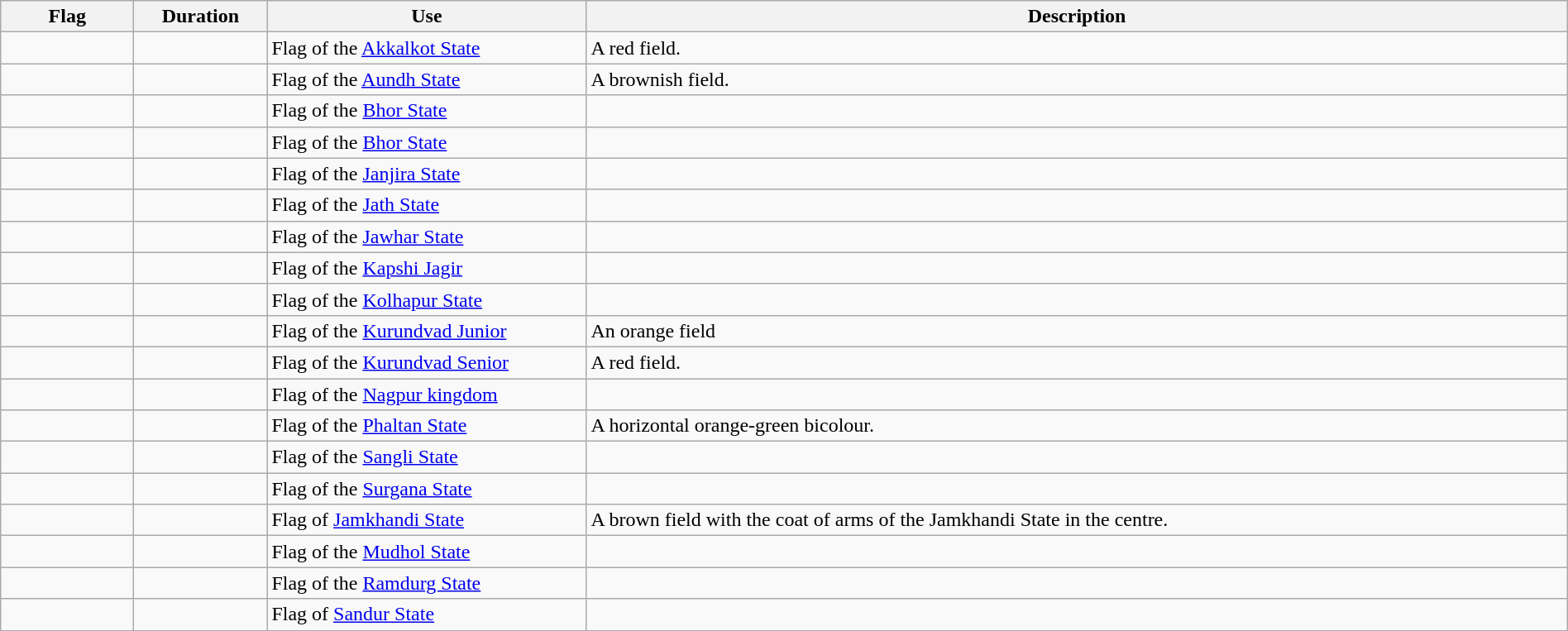<table class="wikitable" width="100%">
<tr>
<th style="width:100px;">Flag</th>
<th style="width:100px;">Duration</th>
<th style="width:250px;">Use</th>
<th style="min-width:250px">Description</th>
</tr>
<tr>
<td></td>
<td></td>
<td>Flag of the <a href='#'>Akkalkot State</a></td>
<td>A red field.</td>
</tr>
<tr>
<td></td>
<td></td>
<td>Flag of the <a href='#'>Aundh State</a></td>
<td>A brownish field.</td>
</tr>
<tr>
<td></td>
<td></td>
<td>Flag of the <a href='#'>Bhor State</a></td>
<td></td>
</tr>
<tr>
<td></td>
<td></td>
<td>Flag of the <a href='#'>Bhor State</a></td>
<td></td>
</tr>
<tr>
<td></td>
<td></td>
<td>Flag of the <a href='#'>Janjira State</a></td>
<td></td>
</tr>
<tr>
<td></td>
<td></td>
<td>Flag of the <a href='#'>Jath State</a></td>
<td></td>
</tr>
<tr>
<td></td>
<td></td>
<td>Flag of the <a href='#'>Jawhar State</a></td>
<td></td>
</tr>
<tr>
<td></td>
<td></td>
<td>Flag of the <a href='#'>Kapshi Jagir</a></td>
<td></td>
</tr>
<tr>
<td></td>
<td></td>
<td>Flag of the <a href='#'>Kolhapur State</a></td>
<td></td>
</tr>
<tr>
<td></td>
<td></td>
<td>Flag of the <a href='#'>Kurundvad Junior</a></td>
<td>An orange field</td>
</tr>
<tr>
<td></td>
<td></td>
<td>Flag of the <a href='#'>Kurundvad Senior</a></td>
<td>A red field.</td>
</tr>
<tr>
<td></td>
<td></td>
<td>Flag of the <a href='#'>Nagpur kingdom</a></td>
<td></td>
</tr>
<tr>
<td></td>
<td></td>
<td>Flag of the <a href='#'>Phaltan State</a></td>
<td>A horizontal orange-green bicolour.</td>
</tr>
<tr>
<td></td>
<td></td>
<td>Flag of the <a href='#'>Sangli State</a></td>
<td></td>
</tr>
<tr>
<td></td>
<td></td>
<td>Flag of the <a href='#'>Surgana State</a></td>
<td></td>
</tr>
<tr>
<td></td>
<td></td>
<td>Flag of <a href='#'>Jamkhandi State</a></td>
<td>A brown field with the coat of arms of the Jamkhandi State in the centre.</td>
</tr>
<tr>
<td></td>
<td></td>
<td>Flag of the <a href='#'>Mudhol State</a></td>
<td></td>
</tr>
<tr>
<td></td>
<td></td>
<td>Flag of the <a href='#'>Ramdurg State</a></td>
<td></td>
</tr>
<tr>
<td></td>
<td></td>
<td>Flag of <a href='#'>Sandur State</a></td>
<td></td>
</tr>
</table>
